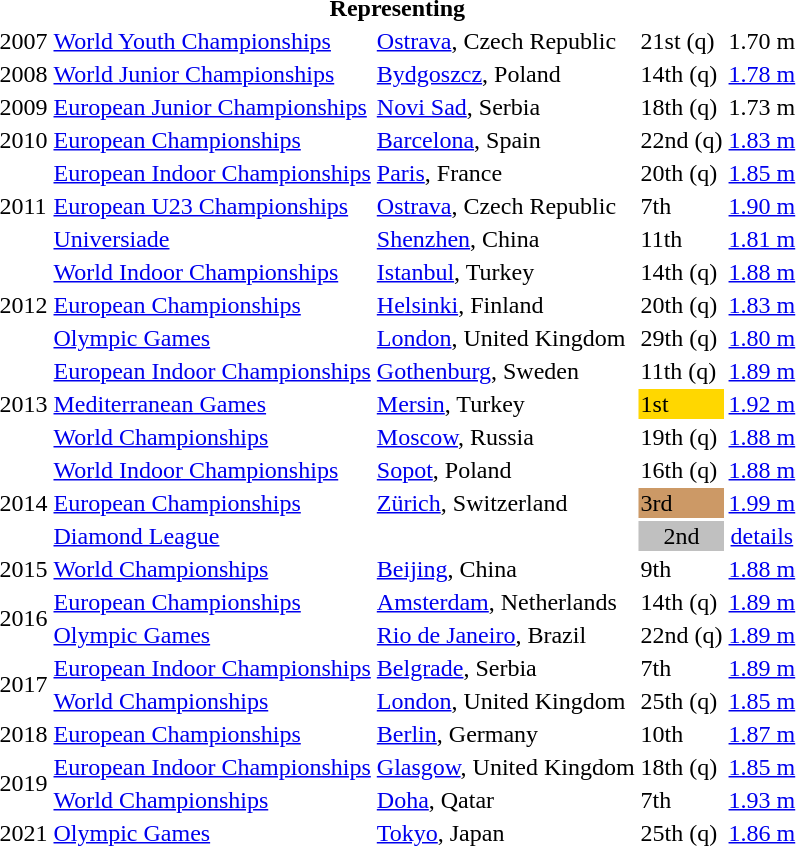<table>
<tr>
<th colspan="6">Representing </th>
</tr>
<tr>
<td>2007</td>
<td><a href='#'>World Youth Championships</a></td>
<td><a href='#'>Ostrava</a>, Czech Republic</td>
<td>21st (q)</td>
<td>1.70 m</td>
</tr>
<tr>
<td>2008</td>
<td><a href='#'>World Junior Championships</a></td>
<td><a href='#'>Bydgoszcz</a>, Poland</td>
<td>14th (q)</td>
<td><a href='#'>1.78 m</a></td>
</tr>
<tr>
<td>2009</td>
<td><a href='#'>European Junior Championships</a></td>
<td><a href='#'>Novi Sad</a>, Serbia</td>
<td>18th (q)</td>
<td>1.73 m</td>
</tr>
<tr>
<td>2010</td>
<td><a href='#'>European Championships</a></td>
<td><a href='#'>Barcelona</a>, Spain</td>
<td>22nd (q)</td>
<td><a href='#'>1.83 m</a></td>
</tr>
<tr>
<td rowspan=3>2011</td>
<td><a href='#'>European Indoor Championships</a></td>
<td><a href='#'>Paris</a>, France</td>
<td>20th (q)</td>
<td><a href='#'>1.85 m</a></td>
</tr>
<tr>
<td><a href='#'>European U23 Championships</a></td>
<td><a href='#'>Ostrava</a>, Czech Republic</td>
<td>7th</td>
<td><a href='#'>1.90 m</a></td>
</tr>
<tr>
<td><a href='#'>Universiade</a></td>
<td><a href='#'>Shenzhen</a>, China</td>
<td>11th</td>
<td><a href='#'>1.81 m</a></td>
</tr>
<tr>
<td rowspan=3>2012</td>
<td><a href='#'>World Indoor Championships</a></td>
<td><a href='#'>Istanbul</a>, Turkey</td>
<td>14th (q)</td>
<td><a href='#'>1.88 m</a></td>
</tr>
<tr>
<td><a href='#'>European Championships</a></td>
<td><a href='#'>Helsinki</a>, Finland</td>
<td>20th (q)</td>
<td><a href='#'>1.83 m</a></td>
</tr>
<tr>
<td><a href='#'>Olympic Games</a></td>
<td><a href='#'>London</a>, United Kingdom</td>
<td>29th (q)</td>
<td><a href='#'>1.80 m</a></td>
</tr>
<tr>
<td rowspan=3>2013</td>
<td><a href='#'>European Indoor Championships</a></td>
<td><a href='#'>Gothenburg</a>, Sweden</td>
<td>11th (q)</td>
<td><a href='#'>1.89 m</a></td>
</tr>
<tr>
<td><a href='#'>Mediterranean Games</a></td>
<td><a href='#'>Mersin</a>, Turkey</td>
<td bgcolor=gold>1st</td>
<td><a href='#'>1.92 m</a></td>
</tr>
<tr>
<td><a href='#'>World Championships</a></td>
<td><a href='#'>Moscow</a>, Russia</td>
<td>19th (q)</td>
<td><a href='#'>1.88 m</a></td>
</tr>
<tr>
<td rowspan=3>2014</td>
<td><a href='#'>World Indoor Championships</a></td>
<td><a href='#'>Sopot</a>, Poland</td>
<td>16th (q)</td>
<td><a href='#'>1.88 m</a></td>
</tr>
<tr>
<td><a href='#'>European Championships</a></td>
<td><a href='#'>Zürich</a>, Switzerland</td>
<td bgcolor="cc9966">3rd</td>
<td><a href='#'>1.99 m</a></td>
</tr>
<tr>
<td colspan=2><a href='#'>Diamond League</a></td>
<td align="center" bgcolor=silver>2nd</td>
<td align="center"><a href='#'>details</a></td>
</tr>
<tr>
<td>2015</td>
<td><a href='#'>World Championships</a></td>
<td><a href='#'>Beijing</a>, China</td>
<td>9th</td>
<td><a href='#'>1.88 m</a></td>
</tr>
<tr>
<td rowspan=2>2016</td>
<td><a href='#'>European Championships</a></td>
<td><a href='#'>Amsterdam</a>, Netherlands</td>
<td>14th (q)</td>
<td><a href='#'>1.89 m</a></td>
</tr>
<tr>
<td><a href='#'>Olympic Games</a></td>
<td><a href='#'>Rio de Janeiro</a>, Brazil</td>
<td>22nd (q)</td>
<td><a href='#'>1.89 m</a></td>
</tr>
<tr>
<td rowspan=2>2017</td>
<td><a href='#'>European Indoor Championships</a></td>
<td><a href='#'>Belgrade</a>, Serbia</td>
<td>7th</td>
<td><a href='#'>1.89 m</a></td>
</tr>
<tr>
<td><a href='#'>World Championships</a></td>
<td><a href='#'>London</a>, United Kingdom</td>
<td>25th (q)</td>
<td><a href='#'>1.85 m</a></td>
</tr>
<tr>
<td>2018</td>
<td><a href='#'>European Championships</a></td>
<td><a href='#'>Berlin</a>, Germany</td>
<td>10th</td>
<td><a href='#'>1.87 m</a></td>
</tr>
<tr>
<td rowspan=2>2019</td>
<td><a href='#'>European Indoor Championships</a></td>
<td><a href='#'>Glasgow</a>, United Kingdom</td>
<td>18th (q)</td>
<td><a href='#'>1.85 m</a></td>
</tr>
<tr>
<td><a href='#'>World Championships</a></td>
<td><a href='#'>Doha</a>, Qatar</td>
<td>7th</td>
<td><a href='#'>1.93 m</a></td>
</tr>
<tr>
<td>2021</td>
<td><a href='#'>Olympic Games</a></td>
<td><a href='#'>Tokyo</a>, Japan</td>
<td>25th (q)</td>
<td><a href='#'>1.86 m</a></td>
</tr>
</table>
